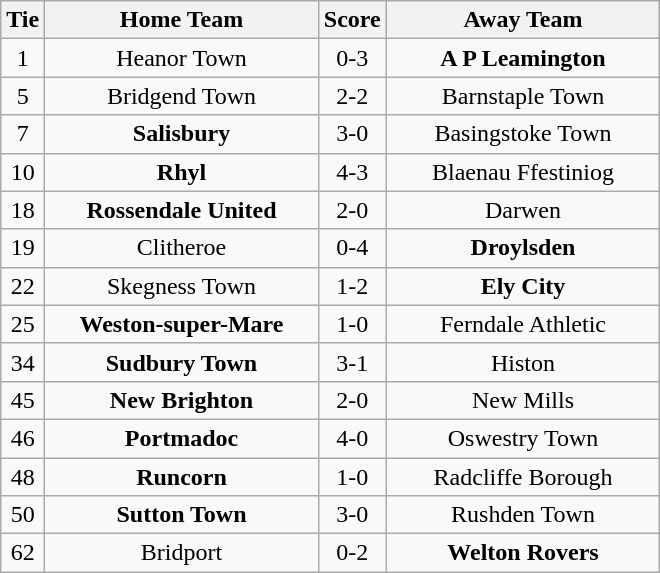<table class="wikitable" style="text-align:center;">
<tr>
<th width=20>Tie</th>
<th width=175>Home Team</th>
<th width=20>Score</th>
<th width=175>Away Team</th>
</tr>
<tr>
<td>1</td>
<td>Heanor Town</td>
<td>0-3</td>
<td><strong>A P Leamington</strong></td>
</tr>
<tr>
<td>5</td>
<td>Bridgend Town</td>
<td>2-2</td>
<td>Barnstaple Town</td>
</tr>
<tr>
<td>7</td>
<td><strong>Salisbury</strong></td>
<td>3-0</td>
<td>Basingstoke Town</td>
</tr>
<tr>
<td>10</td>
<td><strong>Rhyl</strong></td>
<td>4-3</td>
<td>Blaenau Ffestiniog</td>
</tr>
<tr>
<td>18</td>
<td><strong>Rossendale United</strong></td>
<td>2-0</td>
<td>Darwen</td>
</tr>
<tr>
<td>19</td>
<td>Clitheroe</td>
<td>0-4</td>
<td><strong>Droylsden</strong></td>
</tr>
<tr>
<td>22</td>
<td>Skegness Town</td>
<td>1-2</td>
<td><strong>Ely City</strong></td>
</tr>
<tr>
<td>25</td>
<td><strong>Weston-super-Mare</strong></td>
<td>1-0</td>
<td>Ferndale Athletic</td>
</tr>
<tr>
<td>34</td>
<td><strong>Sudbury Town</strong></td>
<td>3-1</td>
<td>Histon</td>
</tr>
<tr>
<td>45</td>
<td><strong>New Brighton</strong></td>
<td>2-0</td>
<td>New Mills</td>
</tr>
<tr>
<td>46</td>
<td><strong>Portmadoc</strong></td>
<td>4-0</td>
<td>Oswestry Town</td>
</tr>
<tr>
<td>48</td>
<td><strong>Runcorn</strong></td>
<td>1-0</td>
<td>Radcliffe Borough</td>
</tr>
<tr>
<td>50</td>
<td><strong>Sutton Town</strong></td>
<td>3-0</td>
<td>Rushden Town</td>
</tr>
<tr>
<td>62</td>
<td>Bridport</td>
<td>0-2</td>
<td><strong>Welton Rovers</strong></td>
</tr>
</table>
